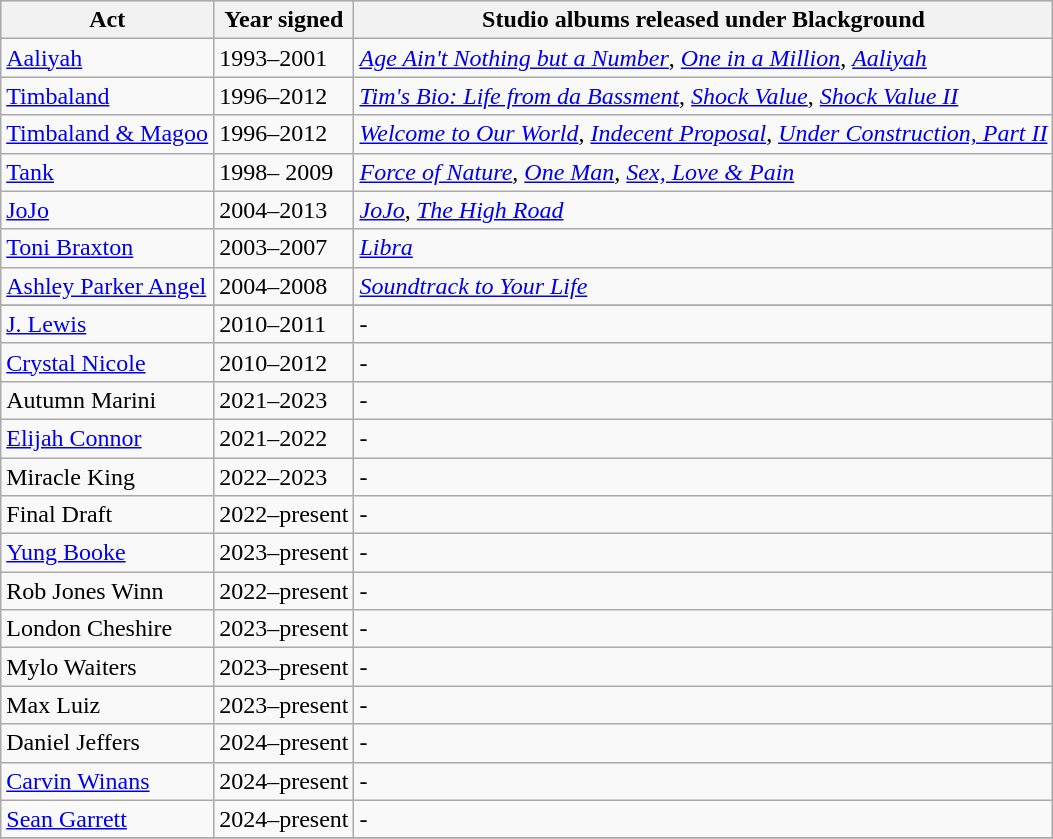<table class="wikitable">
<tr style="background:#ccc;">
<th>Act</th>
<th>Year signed</th>
<th>Studio albums released under Blackground</th>
</tr>
<tr>
<td><a href='#'>Aaliyah</a></td>
<td>1993–2001</td>
<td><em><a href='#'>Age Ain't Nothing but a Number</a></em>, <em><a href='#'>One in a Million</a></em>, <em><a href='#'>Aaliyah</a></em></td>
</tr>
<tr>
<td><a href='#'>Timbaland</a></td>
<td>1996–2012</td>
<td><em><a href='#'>Tim's Bio: Life from da Bassment</a></em>, <em><a href='#'>Shock Value</a></em>, <em><a href='#'>Shock Value II</a></em></td>
</tr>
<tr>
<td><a href='#'>Timbaland & Magoo</a></td>
<td>1996–2012</td>
<td><em><a href='#'>Welcome to Our World</a></em>, <em><a href='#'>Indecent Proposal</a></em>, <em><a href='#'>Under Construction, Part II</a></em></td>
</tr>
<tr>
<td><a href='#'>Tank</a></td>
<td>1998– 2009</td>
<td><em><a href='#'>Force of Nature</a></em>, <em><a href='#'>One Man</a></em>, <em><a href='#'>Sex, Love & Pain</a></em></td>
</tr>
<tr>
<td><a href='#'>JoJo</a></td>
<td>2004–2013</td>
<td><em><a href='#'>JoJo</a></em>, <em><a href='#'>The High Road</a></em></td>
</tr>
<tr>
<td><a href='#'>Toni Braxton</a></td>
<td>2003–2007</td>
<td><em><a href='#'>Libra</a></em></td>
</tr>
<tr>
<td><a href='#'>Ashley Parker Angel</a></td>
<td>2004–2008</td>
<td><em><a href='#'>Soundtrack to Your Life</a></em></td>
</tr>
<tr>
</tr>
<tr>
<td><a href='#'>J. Lewis</a></td>
<td>2010–2011</td>
<td>-</td>
</tr>
<tr>
<td><a href='#'>Crystal Nicole</a></td>
<td>2010–2012</td>
<td>-</td>
</tr>
<tr>
<td>Autumn Marini</td>
<td>2021–2023</td>
<td>-</td>
</tr>
<tr>
<td><a href='#'>Elijah Connor</a></td>
<td>2021–2022</td>
<td>-</td>
</tr>
<tr>
<td>Miracle King</td>
<td>2022–2023</td>
<td>-</td>
</tr>
<tr>
<td>Final Draft</td>
<td>2022–present</td>
<td>-</td>
</tr>
<tr>
<td><a href='#'>Yung Booke</a></td>
<td>2023–present</td>
<td>-</td>
</tr>
<tr>
<td>Rob Jones Winn</td>
<td>2022–present</td>
<td>-</td>
</tr>
<tr>
<td>London Cheshire</td>
<td>2023–present</td>
<td>-</td>
</tr>
<tr>
<td>Mylo Waiters</td>
<td>2023–present</td>
<td>-</td>
</tr>
<tr>
<td>Max Luiz</td>
<td>2023–present</td>
<td>-</td>
</tr>
<tr>
<td>Daniel Jeffers</td>
<td>2024–present</td>
<td>-</td>
</tr>
<tr>
<td><a href='#'>Carvin Winans</a></td>
<td>2024–present</td>
<td>-</td>
</tr>
<tr>
<td><a href='#'>Sean Garrett</a></td>
<td>2024–present</td>
<td>-</td>
</tr>
<tr>
</tr>
</table>
